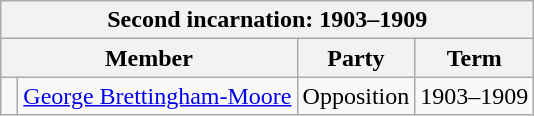<table class="wikitable">
<tr>
<th colspan=4>Second incarnation: 1903–1909</th>
</tr>
<tr>
<th colspan=2>Member</th>
<th>Party</th>
<th>Term</th>
</tr>
<tr>
<td> </td>
<td><a href='#'>George Brettingham-Moore</a></td>
<td>Opposition</td>
<td>1903–1909</td>
</tr>
</table>
